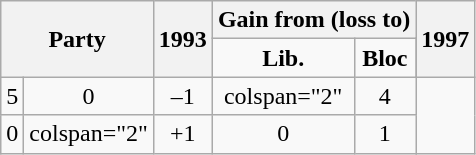<table class="wikitable"  style="text-align:center;">
<tr>
<th rowspan="2" colspan="2">Party</th>
<th rowspan="2">1993</th>
<th colspan="4">Gain from (loss to)</th>
<th rowspan="2">1997</th>
</tr>
<tr>
<td><strong>Lib.</strong></td>
<td><strong>Bloc</strong></td>
</tr>
<tr>
<td>5</td>
<td>0</td>
<td>–1</td>
<td>colspan="2" </td>
<td>4</td>
</tr>
<tr>
<td>0</td>
<td>colspan="2" </td>
<td>+1</td>
<td>0</td>
<td>1</td>
</tr>
</table>
